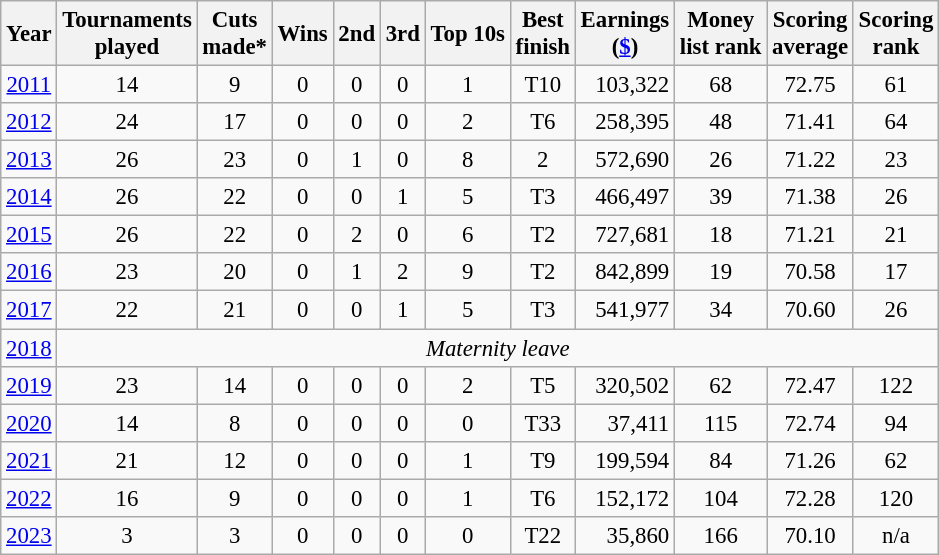<table class="wikitable" style="text-align:center; font-size: 95%;">
<tr>
<th>Year</th>
<th>Tournaments <br>played</th>
<th>Cuts <br>made*</th>
<th>Wins</th>
<th>2nd</th>
<th>3rd</th>
<th>Top 10s</th>
<th>Best <br>finish</th>
<th>Earnings<br>(<a href='#'>$</a>)</th>
<th>Money<br>list rank</th>
<th>Scoring <br> average</th>
<th>Scoring<br>rank</th>
</tr>
<tr>
<td><a href='#'>2011</a></td>
<td>14</td>
<td>9</td>
<td>0</td>
<td>0</td>
<td>0</td>
<td>1</td>
<td>T10</td>
<td align=right>103,322</td>
<td>68</td>
<td>72.75</td>
<td>61</td>
</tr>
<tr>
<td><a href='#'>2012</a></td>
<td>24</td>
<td>17</td>
<td>0</td>
<td>0</td>
<td>0</td>
<td>2</td>
<td>T6</td>
<td align=right>258,395</td>
<td>48</td>
<td>71.41</td>
<td>64</td>
</tr>
<tr>
<td><a href='#'>2013</a></td>
<td>26</td>
<td>23</td>
<td>0</td>
<td>1</td>
<td>0</td>
<td>8</td>
<td>2</td>
<td align=right>572,690</td>
<td>26</td>
<td>71.22</td>
<td>23</td>
</tr>
<tr>
<td><a href='#'>2014</a></td>
<td>26</td>
<td>22</td>
<td>0</td>
<td>0</td>
<td>1</td>
<td>5</td>
<td>T3</td>
<td align=right>466,497</td>
<td>39</td>
<td>71.38</td>
<td>26</td>
</tr>
<tr>
<td><a href='#'>2015</a></td>
<td>26</td>
<td>22</td>
<td>0</td>
<td>2</td>
<td>0</td>
<td>6</td>
<td>T2</td>
<td align=right>727,681</td>
<td>18</td>
<td>71.21</td>
<td>21</td>
</tr>
<tr>
<td><a href='#'>2016</a></td>
<td>23</td>
<td>20</td>
<td>0</td>
<td>1</td>
<td>2</td>
<td>9</td>
<td>T2</td>
<td align=right>842,899</td>
<td>19</td>
<td>70.58</td>
<td>17</td>
</tr>
<tr>
<td><a href='#'>2017</a></td>
<td>22</td>
<td>21</td>
<td>0</td>
<td>0</td>
<td>1</td>
<td>5</td>
<td>T3</td>
<td align=right>541,977</td>
<td>34</td>
<td>70.60</td>
<td>26</td>
</tr>
<tr>
<td><a href='#'>2018</a></td>
<td colspan=11><em>Maternity leave</em></td>
</tr>
<tr>
<td><a href='#'>2019</a></td>
<td>23</td>
<td>14</td>
<td>0</td>
<td>0</td>
<td>0</td>
<td>2</td>
<td>T5</td>
<td align=right>320,502</td>
<td>62</td>
<td>72.47</td>
<td>122</td>
</tr>
<tr>
<td><a href='#'>2020</a></td>
<td>14</td>
<td>8</td>
<td>0</td>
<td>0</td>
<td>0</td>
<td>0</td>
<td>T33</td>
<td align=right>37,411</td>
<td>115</td>
<td>72.74</td>
<td>94</td>
</tr>
<tr>
<td><a href='#'>2021</a></td>
<td>21</td>
<td>12</td>
<td>0</td>
<td>0</td>
<td>0</td>
<td>1</td>
<td>T9</td>
<td align=right>199,594</td>
<td>84</td>
<td>71.26</td>
<td>62</td>
</tr>
<tr>
<td><a href='#'>2022</a></td>
<td>16</td>
<td>9</td>
<td>0</td>
<td>0</td>
<td>0</td>
<td>1</td>
<td>T6</td>
<td align=right>152,172</td>
<td>104</td>
<td>72.28</td>
<td>120</td>
</tr>
<tr>
<td><a href='#'>2023</a></td>
<td>3</td>
<td>3</td>
<td>0</td>
<td>0</td>
<td>0</td>
<td>0</td>
<td>T22</td>
<td align=right>35,860</td>
<td>166</td>
<td>70.10</td>
<td>n/a</td>
</tr>
</table>
